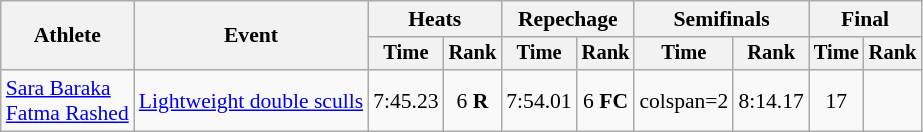<table class="wikitable" style="font-size:90%">
<tr>
<th scope="col" rowspan="2">Athlete</th>
<th scope="col" rowspan="2">Event</th>
<th scope="col" colspan="2">Heats</th>
<th scope="col" colspan="2">Repechage</th>
<th scope="col" colspan="2">Semifinals</th>
<th scope="col" colspan="2">Final</th>
</tr>
<tr style="font-size:95%">
<th scope="col">Time</th>
<th scope="col">Rank</th>
<th scope="col">Time</th>
<th scope="col">Rank</th>
<th scope="col">Time</th>
<th scope="col">Rank</th>
<th scope="col">Time</th>
<th scope="col">Rank</th>
</tr>
<tr align=center>
<td align=left><a href='#'>Sara Baraka</a><br><a href='#'>Fatma Rashed</a></td>
<td align=left><a href='#'>Lightweight double sculls</a></td>
<td>7:45.23</td>
<td>6 <strong>R</strong></td>
<td>7:54.01</td>
<td>6 <strong>FC</strong></td>
<td>colspan=2 </td>
<td>8:14.17</td>
<td>17</td>
</tr>
</table>
